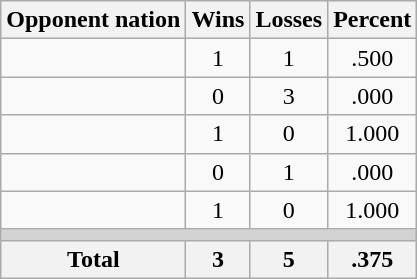<table class=wikitable>
<tr>
<th>Opponent nation</th>
<th>Wins</th>
<th>Losses</th>
<th>Percent</th>
</tr>
<tr align=center>
<td align=left></td>
<td>1</td>
<td>1</td>
<td>.500</td>
</tr>
<tr align=center>
<td align=left></td>
<td>0</td>
<td>3</td>
<td>.000</td>
</tr>
<tr align=center>
<td align=left></td>
<td>1</td>
<td>0</td>
<td>1.000</td>
</tr>
<tr align=center>
<td align=left></td>
<td>0</td>
<td>1</td>
<td>.000</td>
</tr>
<tr align=center>
<td align=left></td>
<td>1</td>
<td>0</td>
<td>1.000</td>
</tr>
<tr>
<td colspan=4 bgcolor=lightgray></td>
</tr>
<tr>
<th>Total</th>
<th>3</th>
<th>5</th>
<th>.375</th>
</tr>
</table>
